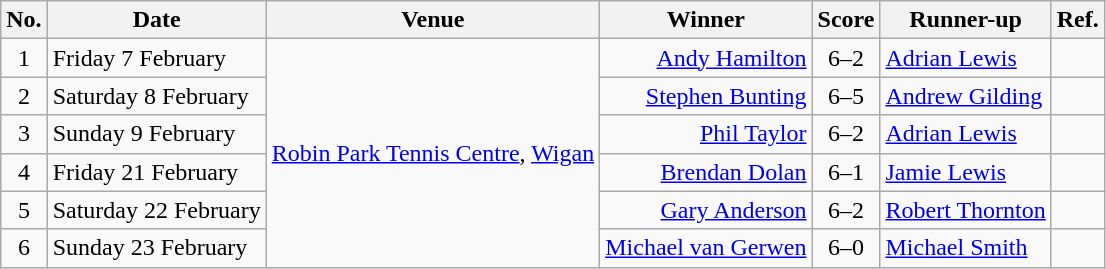<table class="wikitable">
<tr>
<th>No.</th>
<th>Date</th>
<th>Venue</th>
<th>Winner</th>
<th>Score</th>
<th>Runner-up</th>
<th>Ref.</th>
</tr>
<tr>
<td align=center>1</td>
<td align=left>Friday 7 February</td>
<td rowspan=6><a href='#'>Robin Park Tennis Centre</a>, <a href='#'>Wigan</a></td>
<td align=right><a href='#'>Andy Hamilton</a> </td>
<td align=center>6–2</td>
<td> <a href='#'>Adrian Lewis</a></td>
<td align="center"></td>
</tr>
<tr>
<td align=center>2</td>
<td align=left>Saturday 8 February</td>
<td align=right><a href='#'>Stephen Bunting</a> </td>
<td align=center>6–5</td>
<td> <a href='#'>Andrew Gilding</a></td>
<td align="center"></td>
</tr>
<tr>
<td align=center>3</td>
<td align=left>Sunday 9 February</td>
<td align=right><a href='#'>Phil Taylor</a> </td>
<td align=center>6–2</td>
<td> <a href='#'>Adrian Lewis</a></td>
<td align="center"></td>
</tr>
<tr>
<td align=center>4</td>
<td align=left>Friday 21 February</td>
<td align=right><a href='#'>Brendan Dolan</a> </td>
<td align=center>6–1</td>
<td> <a href='#'>Jamie Lewis</a></td>
<td align="center"></td>
</tr>
<tr>
<td align=center>5</td>
<td align=left>Saturday 22 February</td>
<td align=right><a href='#'>Gary Anderson</a> </td>
<td align=center>6–2</td>
<td> <a href='#'>Robert Thornton</a></td>
<td align="center"></td>
</tr>
<tr>
<td align=center>6</td>
<td align=left>Sunday 23 February</td>
<td align=right><a href='#'>Michael van Gerwen</a> </td>
<td align=center>6–0</td>
<td> <a href='#'>Michael Smith</a></td>
<td align="center"></td>
</tr>
</table>
